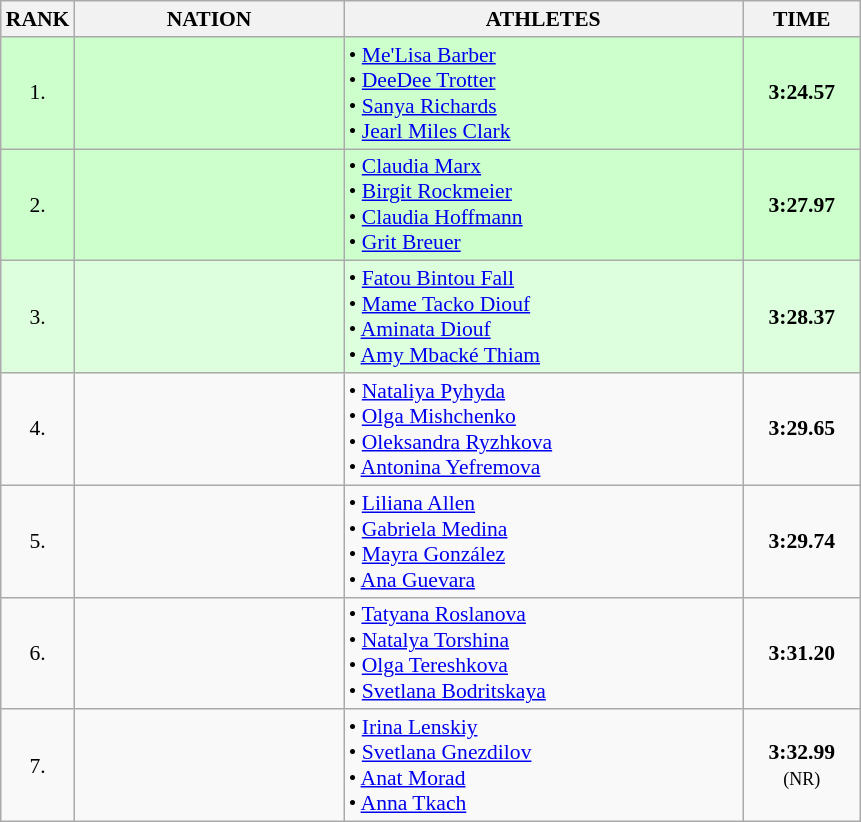<table class="wikitable" style="border-collapse: collapse; font-size: 90%;">
<tr>
<th>RANK</th>
<th style="width: 12em">NATION</th>
<th style="width: 18em">ATHLETES</th>
<th style="width: 5em">TIME</th>
</tr>
<tr style="background:#ccffcc;">
<td align="center">1.</td>
<td align="center"></td>
<td>• <a href='#'>Me'Lisa Barber</a><br>• <a href='#'>DeeDee Trotter</a><br>• <a href='#'>Sanya Richards</a><br>• <a href='#'>Jearl Miles Clark</a></td>
<td align="center"><strong>3:24.57</strong></td>
</tr>
<tr style="background:#ccffcc;">
<td align="center">2.</td>
<td align="center"></td>
<td>• <a href='#'>Claudia Marx</a><br>• <a href='#'>Birgit Rockmeier</a><br>• <a href='#'>Claudia Hoffmann</a><br>• <a href='#'>Grit Breuer</a></td>
<td align="center"><strong>3:27.97</strong></td>
</tr>
<tr style="background:#ddffdd;">
<td align="center">3.</td>
<td align="center"></td>
<td>• <a href='#'>Fatou Bintou Fall</a><br>• <a href='#'>Mame Tacko Diouf</a><br>• <a href='#'>Aminata Diouf</a><br>• <a href='#'>Amy Mbacké Thiam</a></td>
<td align="center"><strong>3:28.37</strong></td>
</tr>
<tr>
<td align="center">4.</td>
<td align="center"></td>
<td>• <a href='#'>Nataliya Pyhyda</a><br>• <a href='#'>Olga Mishchenko</a><br>• <a href='#'>Oleksandra Ryzhkova</a><br>• <a href='#'>Antonina Yefremova</a></td>
<td align="center"><strong>3:29.65</strong></td>
</tr>
<tr>
<td align="center">5.</td>
<td align="center"></td>
<td>• <a href='#'>Liliana Allen</a><br>• <a href='#'>Gabriela Medina</a><br>• <a href='#'>Mayra González</a><br>• <a href='#'>Ana Guevara</a></td>
<td align="center"><strong>3:29.74</strong></td>
</tr>
<tr>
<td align="center">6.</td>
<td align="center"></td>
<td>• <a href='#'>Tatyana Roslanova</a><br>• <a href='#'>Natalya Torshina</a><br>• <a href='#'>Olga Tereshkova</a><br>• <a href='#'>Svetlana Bodritskaya</a></td>
<td align="center"><strong>3:31.20</strong></td>
</tr>
<tr>
<td align="center">7.</td>
<td align="center"></td>
<td>• <a href='#'>Irina Lenskiy</a><br>• <a href='#'>Svetlana Gnezdilov</a><br>• <a href='#'>Anat Morad</a><br>• <a href='#'>Anna Tkach</a></td>
<td align="center"><strong>3:32.99</strong> <small>(NR)</small></td>
</tr>
</table>
